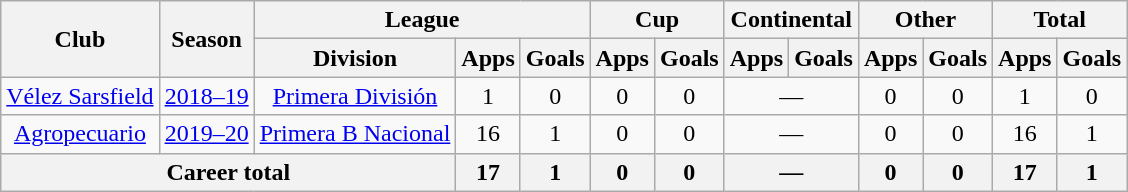<table class="wikitable" style="text-align:center">
<tr>
<th rowspan="2">Club</th>
<th rowspan="2">Season</th>
<th colspan="3">League</th>
<th colspan="2">Cup</th>
<th colspan="2">Continental</th>
<th colspan="2">Other</th>
<th colspan="2">Total</th>
</tr>
<tr>
<th>Division</th>
<th>Apps</th>
<th>Goals</th>
<th>Apps</th>
<th>Goals</th>
<th>Apps</th>
<th>Goals</th>
<th>Apps</th>
<th>Goals</th>
<th>Apps</th>
<th>Goals</th>
</tr>
<tr>
<td rowspan="1"><a href='#'>Vélez Sarsfield</a></td>
<td><a href='#'>2018–19</a></td>
<td rowspan="1"><a href='#'>Primera División</a></td>
<td>1</td>
<td>0</td>
<td>0</td>
<td>0</td>
<td colspan="2">—</td>
<td>0</td>
<td>0</td>
<td>1</td>
<td>0</td>
</tr>
<tr>
<td rowspan="1"><a href='#'>Agropecuario</a></td>
<td><a href='#'>2019–20</a></td>
<td rowspan="1"><a href='#'>Primera B Nacional</a></td>
<td>16</td>
<td>1</td>
<td>0</td>
<td>0</td>
<td colspan="2">—</td>
<td>0</td>
<td>0</td>
<td>16</td>
<td>1</td>
</tr>
<tr>
<th colspan="3">Career total</th>
<th>17</th>
<th>1</th>
<th>0</th>
<th>0</th>
<th colspan="2">—</th>
<th>0</th>
<th>0</th>
<th>17</th>
<th>1</th>
</tr>
</table>
